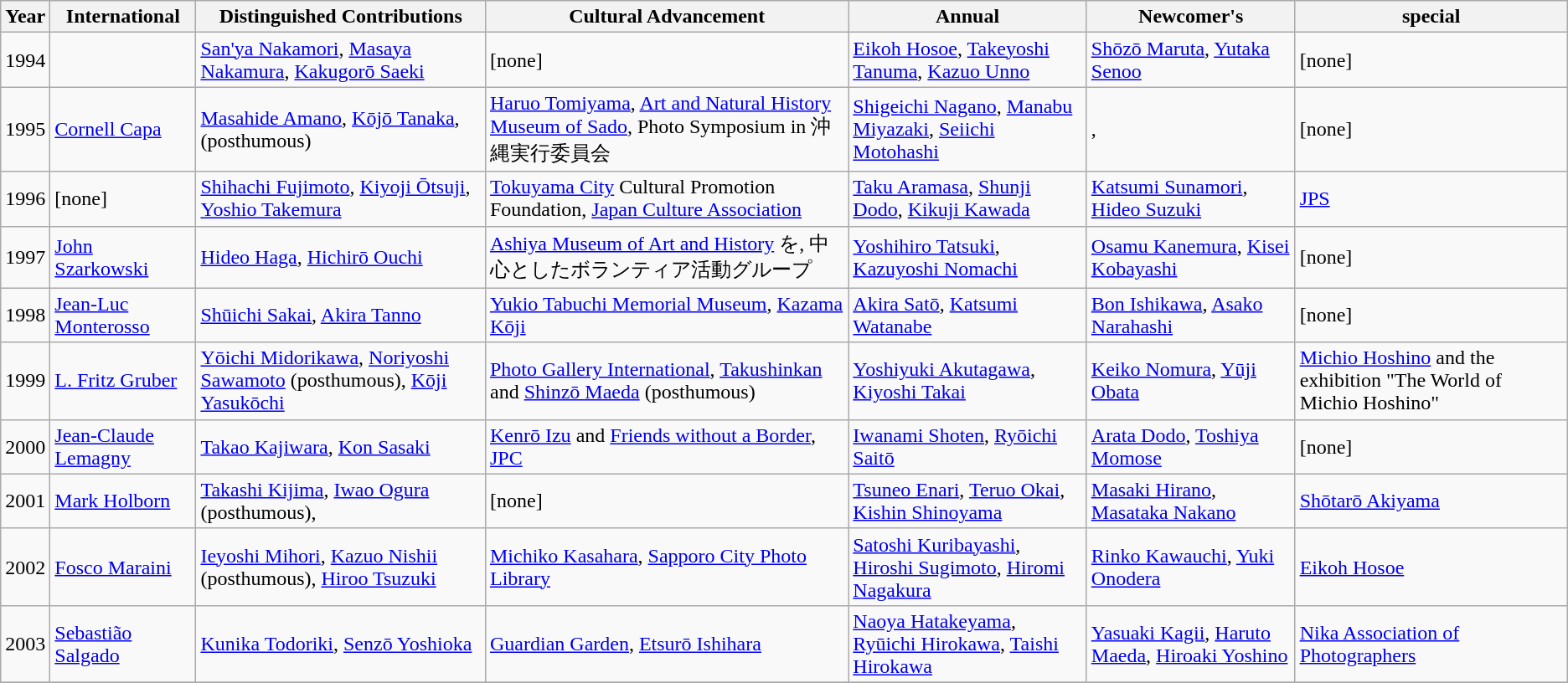<table class="wikitable">
<tr>
<th>Year</th>
<th>International</th>
<th>Distinguished Contributions</th>
<th>Cultural Advancement</th>
<th>Annual</th>
<th>Newcomer's</th>
<th>special</th>
</tr>
<tr>
<td>1994</td>
<td></td>
<td><a href='#'>San'ya Nakamori</a>, <a href='#'>Masaya Nakamura</a>, <a href='#'>Kakugorō Saeki</a></td>
<td>[none]</td>
<td><a href='#'>Eikoh Hosoe</a>, <a href='#'>Takeyoshi Tanuma</a>, <a href='#'>Kazuo Unno</a></td>
<td><a href='#'>Shōzō Maruta</a>, <a href='#'>Yutaka Senoo</a></td>
<td>[none]</td>
</tr>
<tr>
<td>1995</td>
<td><a href='#'>Cornell Capa</a></td>
<td><a href='#'>Masahide Amano</a>, <a href='#'>Kōjō Tanaka</a>,  (posthumous)</td>
<td><a href='#'>Haruo Tomiyama</a>, <a href='#'>Art and Natural History Museum of Sado</a>, Photo Symposium in 沖縄実行委員会</td>
<td><a href='#'>Shigeichi Nagano</a>, <a href='#'>Manabu Miyazaki</a>, <a href='#'>Seiichi Motohashi</a></td>
<td>, </td>
<td>[none]</td>
</tr>
<tr>
<td>1996</td>
<td>[none]</td>
<td><a href='#'>Shihachi Fujimoto</a>, <a href='#'>Kiyoji Ōtsuji</a>, <a href='#'>Yoshio Takemura</a></td>
<td><a href='#'>Tokuyama City</a> Cultural Promotion Foundation, <a href='#'>Japan Culture Association</a></td>
<td><a href='#'>Taku Aramasa</a>, <a href='#'>Shunji Dodo</a>, <a href='#'>Kikuji Kawada</a></td>
<td><a href='#'>Katsumi Sunamori</a>, <a href='#'>Hideo Suzuki</a></td>
<td><a href='#'>JPS</a></td>
</tr>
<tr>
<td>1997</td>
<td><a href='#'>John Szarkowski</a></td>
<td><a href='#'>Hideo Haga</a>, <a href='#'>Hichirō Ouchi</a> </td>
<td><a href='#'>Ashiya Museum of Art and History</a> を, 中心としたボランティア活動グループ</td>
<td><a href='#'>Yoshihiro Tatsuki</a>, <a href='#'>Kazuyoshi Nomachi</a></td>
<td><a href='#'>Osamu Kanemura</a>, <a href='#'>Kisei Kobayashi</a></td>
<td>[none]</td>
</tr>
<tr>
<td>1998</td>
<td><a href='#'>Jean-Luc Monterosso</a></td>
<td><a href='#'>Shūichi Sakai</a>, <a href='#'>Akira Tanno</a></td>
<td><a href='#'>Yukio Tabuchi Memorial Museum</a>, <a href='#'>Kazama Kōji</a></td>
<td><a href='#'>Akira Satō</a>, <a href='#'>Katsumi Watanabe</a></td>
<td><a href='#'>Bon Ishikawa</a>, <a href='#'>Asako Narahashi</a></td>
<td>[none]</td>
</tr>
<tr>
<td>1999</td>
<td><a href='#'>L. Fritz Gruber</a></td>
<td><a href='#'>Yōichi Midorikawa</a>, <a href='#'>Noriyoshi Sawamoto</a> (posthumous), <a href='#'>Kōji Yasukōchi</a></td>
<td><a href='#'>Photo Gallery International</a>, <a href='#'>Takushinkan</a> and <a href='#'>Shinzō Maeda</a> (posthumous)</td>
<td><a href='#'>Yoshiyuki Akutagawa</a>, <a href='#'>Kiyoshi Takai</a></td>
<td><a href='#'>Keiko Nomura</a>, <a href='#'>Yūji Obata</a></td>
<td><a href='#'>Michio Hoshino</a> and the exhibition "The World of Michio Hoshino"</td>
</tr>
<tr>
<td>2000</td>
<td><a href='#'>Jean-Claude Lemagny</a></td>
<td><a href='#'>Takao Kajiwara</a>, <a href='#'>Kon Sasaki</a></td>
<td><a href='#'>Kenrō Izu</a> and <a href='#'>Friends without a Border</a>, <a href='#'>JPC</a></td>
<td><a href='#'>Iwanami Shoten</a>, <a href='#'>Ryōichi Saitō</a></td>
<td><a href='#'>Arata Dodo</a>, <a href='#'>Toshiya Momose</a></td>
<td>[none]</td>
</tr>
<tr>
<td>2001</td>
<td><a href='#'>Mark Holborn</a></td>
<td><a href='#'>Takashi Kijima</a>, <a href='#'>Iwao Ogura</a> (posthumous), </td>
<td>[none]</td>
<td><a href='#'>Tsuneo Enari</a>, <a href='#'>Teruo Okai</a>, <a href='#'>Kishin Shinoyama</a></td>
<td><a href='#'>Masaki Hirano</a>, <a href='#'>Masataka Nakano</a></td>
<td><a href='#'>Shōtarō Akiyama</a></td>
</tr>
<tr>
<td>2002</td>
<td><a href='#'>Fosco Maraini</a></td>
<td><a href='#'>Ieyoshi Mihori</a>, <a href='#'>Kazuo Nishii</a> (posthumous), <a href='#'>Hiroo Tsuzuki</a></td>
<td><a href='#'>Michiko Kasahara</a>, <a href='#'>Sapporo City Photo Library</a></td>
<td><a href='#'>Satoshi Kuribayashi</a>, <a href='#'>Hiroshi Sugimoto</a>, <a href='#'>Hiromi Nagakura</a></td>
<td><a href='#'>Rinko Kawauchi</a>, <a href='#'>Yuki Onodera</a></td>
<td><a href='#'>Eikoh Hosoe</a></td>
</tr>
<tr>
<td>2003</td>
<td><a href='#'>Sebastião Salgado</a></td>
<td><a href='#'>Kunika Todoriki</a>, <a href='#'>Senzō Yoshioka</a></td>
<td><a href='#'>Guardian Garden</a>, <a href='#'>Etsurō Ishihara</a></td>
<td><a href='#'>Naoya Hatakeyama</a>, <a href='#'>Ryūichi Hirokawa</a>, <a href='#'>Taishi Hirokawa</a></td>
<td><a href='#'>Yasuaki Kagii</a>, <a href='#'>Haruto Maeda</a>, <a href='#'>Hiroaki Yoshino</a></td>
<td><a href='#'>Nika Association of Photographers</a></td>
</tr>
<tr>
</tr>
</table>
